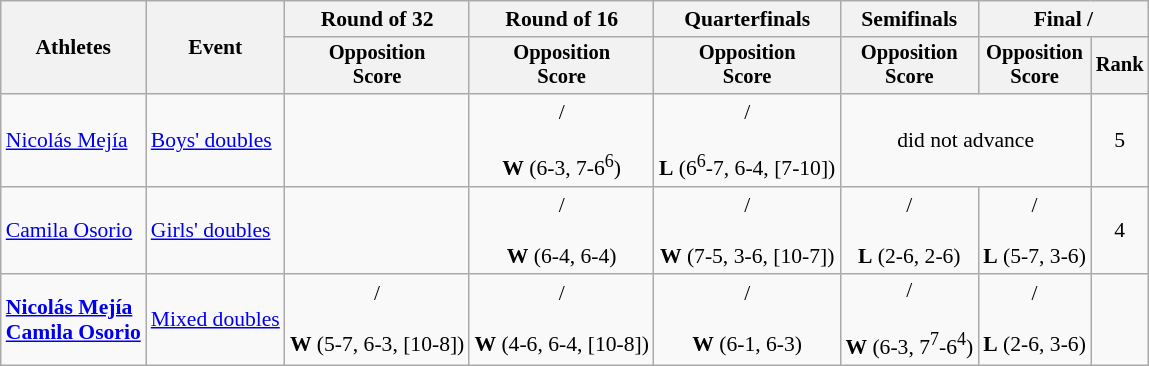<table class=wikitable style="font-size:90%">
<tr>
<th rowspan=2>Athletes</th>
<th rowspan=2>Event</th>
<th>Round of 32</th>
<th>Round of 16</th>
<th>Quarterfinals</th>
<th>Semifinals</th>
<th colspan=2>Final / </th>
</tr>
<tr style="font-size:95%">
<th>Opposition<br>Score</th>
<th>Opposition<br>Score</th>
<th>Opposition<br>Score</th>
<th>Opposition<br>Score</th>
<th>Opposition<br>Score</th>
<th>Rank</th>
</tr>
<tr align=center>
<td align=left><a href='#'>Nicolás Mejía</a><br></td>
<td align=left><a href='#'>Boys' doubles</a></td>
<td></td>
<td> /<br><br><strong>W</strong> (6-3, 7-6<sup>6</sup>)</td>
<td> /<br><br><strong>L</strong> (6<sup>6</sup>-7, 6-4, [7-10])</td>
<td colspan=2>did not advance</td>
<td>5</td>
</tr>
<tr align=center>
<td align=left><a href='#'>Camila Osorio</a><br></td>
<td align=left><a href='#'>Girls' doubles</a></td>
<td></td>
<td> /<br><br><strong>W</strong> (6-4, 6-4)</td>
<td> /<br><br><strong>W</strong> (7-5, 3-6, [10-7])</td>
<td> /<br><br><strong>L</strong> (2-6, 2-6)</td>
<td> /<br><br><strong>L</strong> (5-7, 3-6)</td>
<td>4</td>
</tr>
<tr align=center>
<td align=left><strong><a href='#'>Nicolás Mejía</a><br><a href='#'>Camila Osorio</a></strong></td>
<td align=left><a href='#'>Mixed doubles</a></td>
<td> /<br><br><strong>W</strong> (5-7, 6-3, [10-8])</td>
<td> /<br><br><strong>W</strong> (4-6, 6-4, [10-8])</td>
<td> /<br><br><strong>W</strong> (6-1, 6-3)</td>
<td> /<br><br><strong>W</strong> (6-3, 7<sup>7</sup>-6<sup>4</sup>)</td>
<td> /<br><br><strong>L</strong> (2-6, 3-6)</td>
<td></td>
</tr>
</table>
